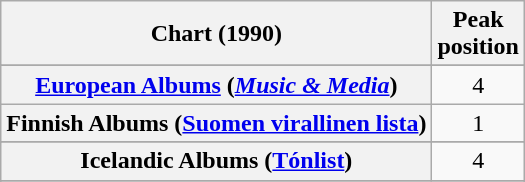<table class="wikitable sortable plainrowheaders" style="text-align:center">
<tr>
<th scope="col">Chart (1990)</th>
<th scope="col">Peak<br>position</th>
</tr>
<tr>
</tr>
<tr>
</tr>
<tr>
</tr>
<tr>
</tr>
<tr>
<th scope="row"><a href='#'>European Albums</a> (<em><a href='#'>Music & Media</a></em>)</th>
<td>4</td>
</tr>
<tr>
<th scope="row">Finnish Albums (<a href='#'>Suomen virallinen lista</a>)</th>
<td>1</td>
</tr>
<tr>
</tr>
<tr>
<th scope="row">Icelandic Albums (<a href='#'>Tónlist</a>)</th>
<td>4</td>
</tr>
<tr>
</tr>
<tr>
</tr>
<tr>
</tr>
<tr>
</tr>
<tr>
</tr>
<tr>
</tr>
</table>
